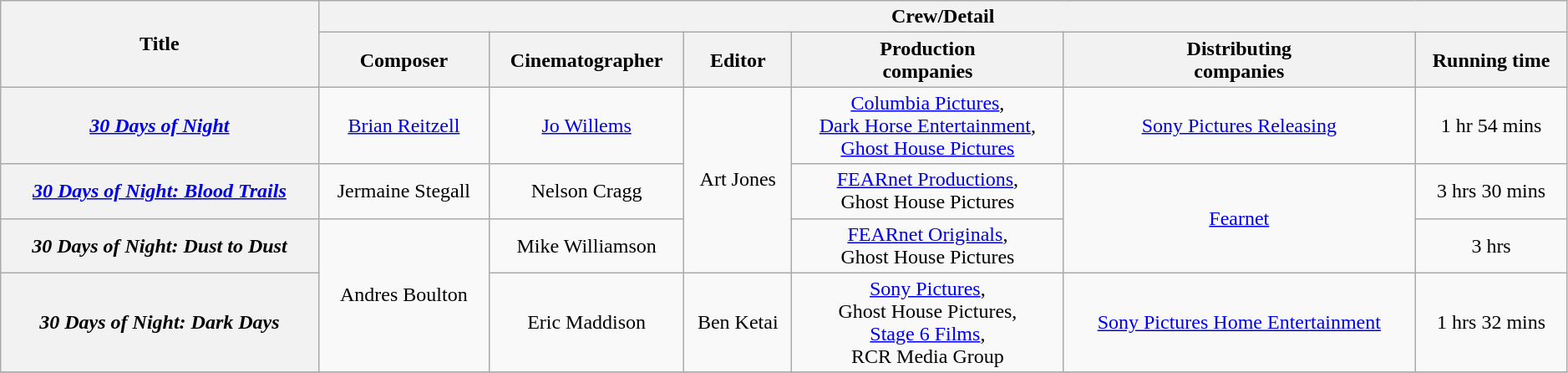<table class="wikitable sortable" style="text-align:center; width:99%;">
<tr>
<th rowspan="2">Title</th>
<th colspan="7">Crew/Detail</th>
</tr>
<tr>
<th style="text-align:center;">Composer</th>
<th style="text-align:center;">Cinematographer</th>
<th style="text-align:center;">Editor</th>
<th style="text-align:center;">Production <br>companies</th>
<th style="text-align:center;">Distributing <br>companies</th>
<th style="text-align:center;">Running time</th>
</tr>
<tr>
<th><em><a href='#'>30 Days of Night</a></em></th>
<td><a href='#'>Brian Reitzell</a></td>
<td><a href='#'>Jo Willems</a></td>
<td rowspan="3">Art Jones</td>
<td><a href='#'>Columbia Pictures</a>, <br><a href='#'>Dark Horse Entertainment</a>, <br><a href='#'>Ghost House Pictures</a></td>
<td><a href='#'>Sony Pictures Releasing</a></td>
<td>1 hr 54 mins</td>
</tr>
<tr>
<th><em><a href='#'>30 Days of Night: Blood Trails</a></em></th>
<td>Jermaine Stegall</td>
<td>Nelson Cragg</td>
<td><a href='#'>FEARnet Productions</a>, <br>Ghost House Pictures</td>
<td rowspan="2"><a href='#'>Fearnet</a></td>
<td>3 hrs 30 mins <br></td>
</tr>
<tr>
<th><em>30 Days of Night: Dust to Dust</em></th>
<td rowspan="2">Andres Boulton</td>
<td>Mike Williamson</td>
<td><a href='#'>FEARnet Originals</a>, <br>Ghost House Pictures</td>
<td>3 hrs <br></td>
</tr>
<tr>
<th><em>30 Days of Night: Dark Days</em></th>
<td>Eric Maddison</td>
<td>Ben Ketai</td>
<td><a href='#'>Sony Pictures</a>, <br>Ghost House Pictures, <br><a href='#'>Stage 6 Films</a>, <br>RCR Media Group</td>
<td><a href='#'>Sony Pictures Home Entertainment</a></td>
<td>1 hrs 32 mins</td>
</tr>
<tr>
</tr>
</table>
